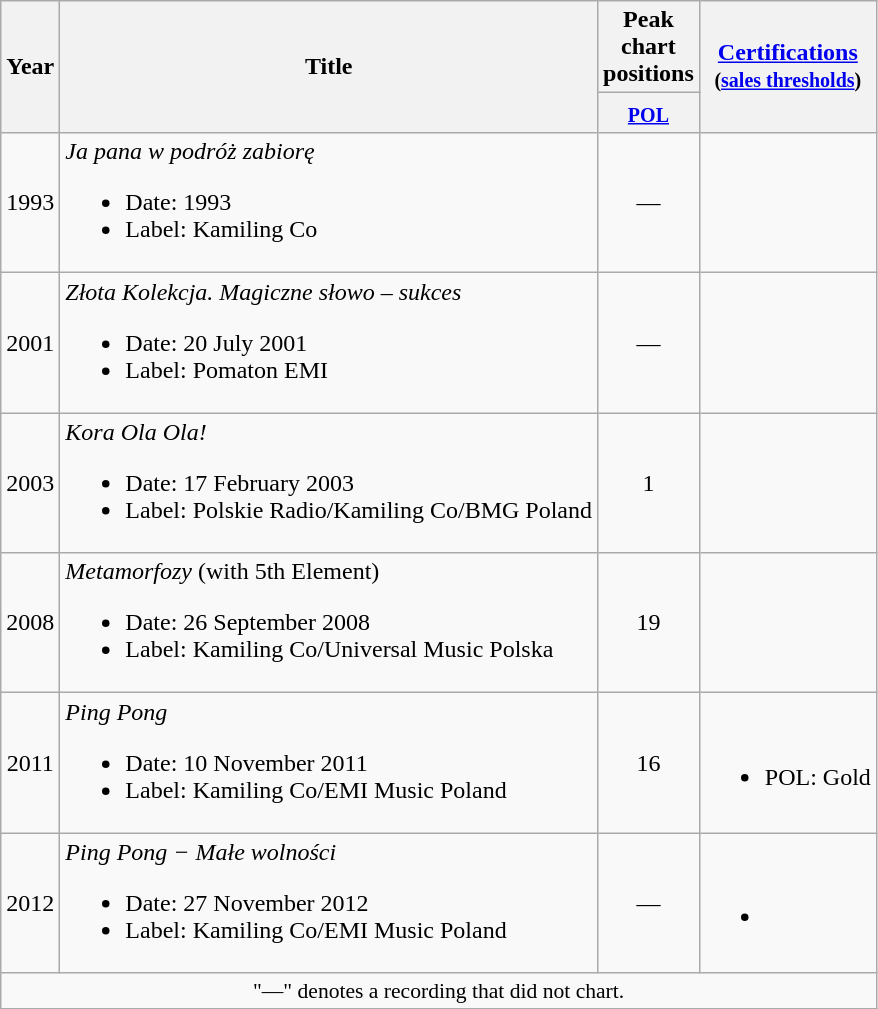<table class=wikitable style=text-align:center;>
<tr>
<th rowspan=2>Year</th>
<th rowspan=2>Title</th>
<th>Peak chart positions</th>
<th rowspan=2><a href='#'>Certifications</a><br><small>(<a href='#'>sales thresholds</a>)</small></th>
</tr>
<tr style="vertical-align:top;line-height:1.2">
<th width=25px><small><a href='#'>POL</a></small><br></th>
</tr>
<tr>
<td>1993</td>
<td align=left><em>Ja pana w podróż zabiorę</em><br><ul><li>Date: 1993</li><li>Label: Kamiling Co</li></ul></td>
<td>—</td>
<td></td>
</tr>
<tr>
<td>2001</td>
<td align=left><em>Złota Kolekcja. Magiczne słowo – sukces</em><br><ul><li>Date: 20 July 2001</li><li>Label: Pomaton EMI</li></ul></td>
<td>—</td>
<td></td>
</tr>
<tr>
<td>2003</td>
<td align=left><em>Kora Ola Ola!</em><br><ul><li>Date: 17 February 2003</li><li>Label: Polskie Radio/Kamiling Co/BMG Poland</li></ul></td>
<td>1</td>
<td></td>
</tr>
<tr>
<td>2008</td>
<td align=left><em>Metamorfozy</em> (with 5th Element)<br><ul><li>Date: 26 September 2008</li><li>Label: Kamiling Co/Universal Music Polska</li></ul></td>
<td>19</td>
<td></td>
</tr>
<tr>
<td>2011</td>
<td align=left><em>Ping Pong</em><br><ul><li>Date: 10 November 2011</li><li>Label: Kamiling Co/EMI Music Poland</li></ul></td>
<td>16</td>
<td><br><ul><li>POL: Gold</li></ul></td>
</tr>
<tr>
<td>2012</td>
<td align=left><em>Ping Pong − Małe wolności</em><br><ul><li>Date: 27 November 2012</li><li>Label: Kamiling Co/EMI Music Poland</li></ul></td>
<td>—</td>
<td><br><ul><li></li></ul></td>
</tr>
<tr>
<td colspan="5" style="font-size:90%">"—" denotes a recording that did not chart.</td>
</tr>
</table>
